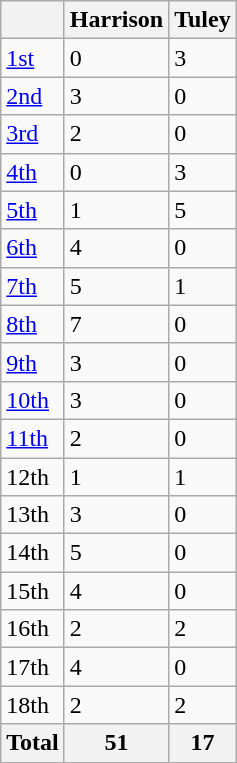<table class="wikitable  mw-collapsible mw-collapsed">
<tr>
<th></th>
<th>Harrison</th>
<th>Tuley</th>
</tr>
<tr>
<td><a href='#'>1st</a></td>
<td>0</td>
<td>3</td>
</tr>
<tr>
<td><a href='#'>2nd</a></td>
<td>3</td>
<td>0</td>
</tr>
<tr>
<td><a href='#'>3rd</a></td>
<td>2</td>
<td>0</td>
</tr>
<tr>
<td><a href='#'>4th</a></td>
<td>0</td>
<td>3</td>
</tr>
<tr>
<td><a href='#'>5th</a></td>
<td>1</td>
<td>5</td>
</tr>
<tr>
<td><a href='#'>6th</a></td>
<td>4</td>
<td>0</td>
</tr>
<tr>
<td><a href='#'>7th</a></td>
<td>5</td>
<td>1</td>
</tr>
<tr>
<td><a href='#'>8th</a></td>
<td>7</td>
<td>0</td>
</tr>
<tr>
<td><a href='#'>9th</a></td>
<td>3</td>
<td>0</td>
</tr>
<tr>
<td><a href='#'>10th</a></td>
<td>3</td>
<td>0</td>
</tr>
<tr>
<td><a href='#'>11th</a></td>
<td>2</td>
<td>0</td>
</tr>
<tr>
<td>12th</td>
<td>1</td>
<td>1</td>
</tr>
<tr>
<td>13th</td>
<td>3</td>
<td>0</td>
</tr>
<tr>
<td>14th</td>
<td>5</td>
<td>0</td>
</tr>
<tr>
<td>15th</td>
<td>4</td>
<td>0</td>
</tr>
<tr>
<td>16th</td>
<td>2</td>
<td>2</td>
</tr>
<tr>
<td>17th</td>
<td>4</td>
<td>0</td>
</tr>
<tr>
<td>18th</td>
<td>2</td>
<td>2</td>
</tr>
<tr>
<th>Total</th>
<th>51</th>
<th>17</th>
</tr>
</table>
